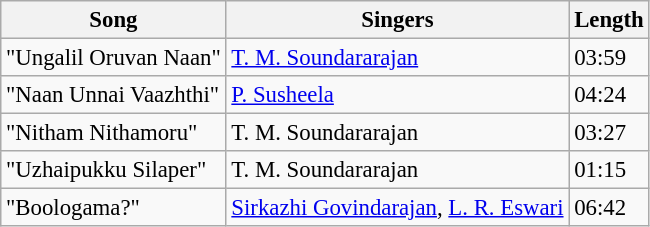<table class="wikitable" style="font-size:95%;">
<tr>
<th>Song</th>
<th>Singers</th>
<th>Length</th>
</tr>
<tr>
<td>"Ungalil Oruvan Naan"</td>
<td><a href='#'>T. M. Soundararajan</a></td>
<td>03:59</td>
</tr>
<tr>
<td>"Naan Unnai Vaazhthi"</td>
<td><a href='#'>P. Susheela</a></td>
<td>04:24</td>
</tr>
<tr>
<td>"Nitham Nithamoru"</td>
<td>T. M. Soundararajan</td>
<td>03:27</td>
</tr>
<tr>
<td>"Uzhaipukku Silaper"</td>
<td>T. M. Soundararajan</td>
<td>01:15</td>
</tr>
<tr>
<td>"Boologama?"</td>
<td><a href='#'>Sirkazhi Govindarajan</a>, <a href='#'>L. R. Eswari</a></td>
<td>06:42</td>
</tr>
</table>
